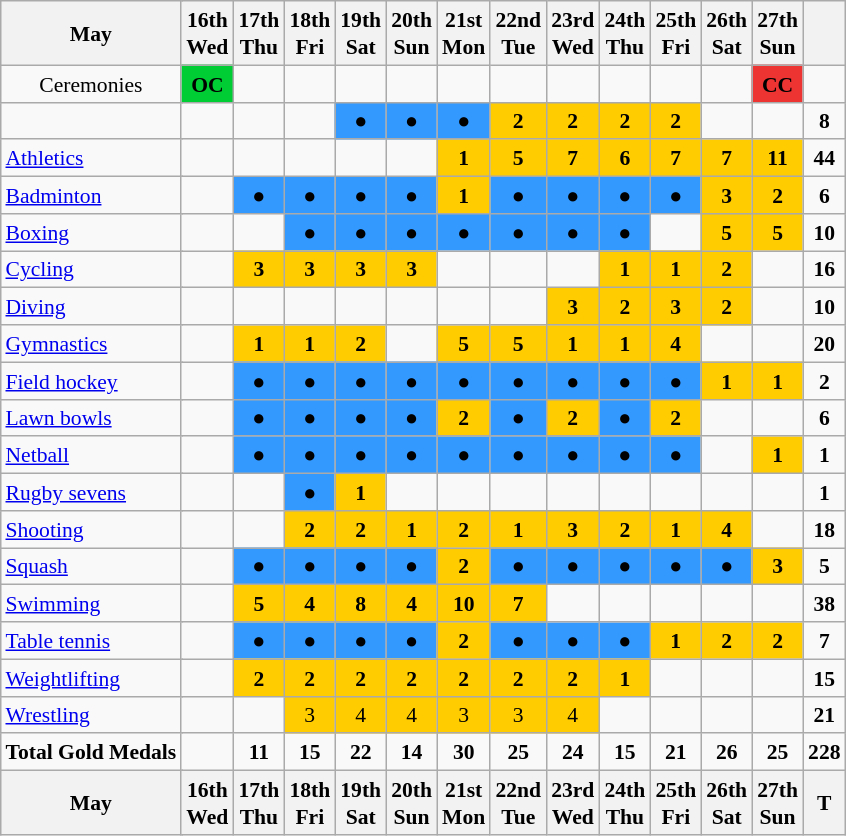<table class="wikitable" style="margin:1em auto; font-size:90%; line-height:1.25em; text-align:center;">
<tr>
<th colspan="2">May</th>
<th>16th<br>Wed</th>
<th>17th<br>Thu</th>
<th>18th<br>Fri</th>
<th>19th<br>Sat</th>
<th>20th<br>Sun</th>
<th>21st<br>Mon</th>
<th>22nd<br>Tue</th>
<th>23rd<br>Wed</th>
<th>24th<br>Thu</th>
<th>25th<br>Fri</th>
<th>26th<br>Sat</th>
<th>27th<br>Sun</th>
<th></th>
</tr>
<tr>
<td colspan="2">Ceremonies</td>
<td style="background-color:#00cc33;"><strong>OC</strong></td>
<td></td>
<td></td>
<td></td>
<td></td>
<td></td>
<td></td>
<td></td>
<td></td>
<td></td>
<td></td>
<td style="background-color:#ee3333;"><strong>CC</strong></td>
<td></td>
</tr>
<tr>
<td colspan="2" style="text-align:left;"></td>
<td></td>
<td></td>
<td></td>
<td style="background-color:#3399ff;">●</td>
<td style="background-color:#3399ff;">●</td>
<td style="background-color:#3399ff;">●</td>
<td style="background-color:#ffcc00;"><strong>2</strong></td>
<td style="background-color:#ffcc00;"><strong>2</strong></td>
<td style="background-color:#ffcc00;"><strong>2</strong></td>
<td style="background-color:#ffcc00;"><strong>2</strong></td>
<td></td>
<td></td>
<td><strong>8</strong></td>
</tr>
<tr>
<td colspan="2" style="text-align:left;"> <a href='#'>Athletics</a></td>
<td></td>
<td></td>
<td></td>
<td></td>
<td></td>
<td style="background-color:#ffcc00;"><strong>1</strong></td>
<td style="background-color:#ffcc00;"><strong>5</strong></td>
<td style="background-color:#ffcc00;"><strong>7</strong></td>
<td style="background-color:#ffcc00;"><strong>6</strong></td>
<td style="background-color:#ffcc00;"><strong>7</strong></td>
<td style="background-color:#ffcc00;"><strong>7</strong></td>
<td style="background-color:#ffcc00;"><strong>11</strong></td>
<td><strong>44</strong></td>
</tr>
<tr>
<td colspan="2" style="text-align:left;"> <a href='#'>Badminton</a></td>
<td></td>
<td style="background-color:#3399ff;">●</td>
<td style="background-color:#3399ff;">●</td>
<td style="background-color:#3399ff;">●</td>
<td style="background-color:#3399ff;">●</td>
<td style="background-color:#ffcc00;"><strong>1</strong></td>
<td style="background-color:#3399ff;">●</td>
<td style="background-color:#3399ff;">●</td>
<td style="background-color:#3399ff;">●</td>
<td style="background-color:#3399ff;">●</td>
<td style="background-color:#ffcc00;"><strong>3</strong></td>
<td style="background-color:#ffcc00;"><strong>2</strong></td>
<td><strong>6</strong></td>
</tr>
<tr>
<td colspan="2" style="text-align:left;"> <a href='#'>Boxing</a></td>
<td></td>
<td></td>
<td style="background-color:#3399ff;">●</td>
<td style="background-color:#3399ff;">●</td>
<td style="background-color:#3399ff;">●</td>
<td style="background-color:#3399ff;">●</td>
<td style="background-color:#3399ff;">●</td>
<td style="background-color:#3399ff;">●</td>
<td style="background-color:#3399ff;">●</td>
<td></td>
<td style="background-color:#ffcc00;"><strong>5</strong></td>
<td style="background-color:#ffcc00;"><strong>5</strong></td>
<td><strong>10</strong></td>
</tr>
<tr>
<td colspan="2" style="text-align:left;"> <a href='#'>Cycling</a></td>
<td></td>
<td style="background-color:#ffcc00;"><strong>3</strong></td>
<td style="background-color:#ffcc00;"><strong>3</strong></td>
<td style="background-color:#ffcc00;"><strong>3</strong></td>
<td style="background-color:#ffcc00;"><strong>3</strong></td>
<td></td>
<td></td>
<td></td>
<td style="background-color:#ffcc00;"><strong>1</strong></td>
<td style="background-color:#ffcc00;"><strong>1</strong></td>
<td style="background-color:#ffcc00;"><strong>2</strong></td>
<td></td>
<td><strong>16</strong></td>
</tr>
<tr>
<td colspan=2 style="text-align:left;"> <a href='#'>Diving</a></td>
<td></td>
<td></td>
<td></td>
<td></td>
<td></td>
<td></td>
<td></td>
<td style="background-color:#ffcc00;"><strong>3</strong></td>
<td style="background-color:#ffcc00;"><strong>2</strong></td>
<td style="background-color:#ffcc00;"><strong>3</strong></td>
<td style="background-color:#ffcc00;"><strong>2</strong></td>
<td></td>
<td><strong>10</strong></td>
</tr>
<tr>
<td colspan="2" style="text-align:left;"> <a href='#'>Gymnastics</a></td>
<td></td>
<td style="background-color:#ffcc00;"><strong>1</strong></td>
<td style="background-color:#ffcc00;"><strong>1</strong></td>
<td style="background-color:#ffcc00;"><strong>2</strong></td>
<td></td>
<td style="background-color:#ffcc00;"><strong>5</strong></td>
<td style="background-color:#ffcc00;"><strong>5</strong></td>
<td style="background-color:#ffcc00;"><strong>1</strong></td>
<td style="background-color:#ffcc00;"><strong>1</strong></td>
<td style="background-color:#ffcc00;"><strong>4</strong></td>
<td></td>
<td></td>
<td><strong>20</strong></td>
</tr>
<tr>
<td colspan="2" style="text-align:left;"> <a href='#'>Field hockey</a></td>
<td></td>
<td style="background-color:#3399ff;">●</td>
<td style="background-color:#3399ff;">●</td>
<td style="background-color:#3399ff;">●</td>
<td style="background-color:#3399ff;">●</td>
<td style="background-color:#3399ff;">●</td>
<td style="background-color:#3399ff;">●</td>
<td style="background-color:#3399ff;">●</td>
<td style="background-color:#3399ff;">●</td>
<td style="background-color:#3399ff;">●</td>
<td style="background-color:#ffcc00;"><strong>1</strong></td>
<td style="background-color:#ffcc00;"><strong>1</strong></td>
<td><strong>2</strong></td>
</tr>
<tr>
<td colspan="2" style="text-align:left;"> <a href='#'>Lawn bowls</a></td>
<td></td>
<td style="background-color:#3399ff;">●</td>
<td style="background-color:#3399ff;">●</td>
<td style="background-color:#3399ff;">●</td>
<td style="background-color:#3399ff;">●</td>
<td style="background-color:#ffcc00;"><strong>2</strong></td>
<td style="background-color:#3399ff;">●</td>
<td style="background-color:#ffcc00;"><strong>2</strong></td>
<td style="background-color:#3399ff;">●</td>
<td style="background-color:#ffcc00;"><strong>2</strong></td>
<td></td>
<td></td>
<td><strong>6</strong></td>
</tr>
<tr>
<td colspan="2" style="text-align:left;"> <a href='#'>Netball</a></td>
<td></td>
<td style="background-color:#3399ff;">●</td>
<td style="background-color:#3399ff;">●</td>
<td style="background-color:#3399ff;">●</td>
<td style="background-color:#3399ff;">●</td>
<td style="background-color:#3399ff;">●</td>
<td style="background-color:#3399ff;">●</td>
<td style="background-color:#3399ff;">●</td>
<td style="background-color:#3399ff;">●</td>
<td style="background-color:#3399ff;">●</td>
<td></td>
<td style="background-color:#ffcc00;"><strong>1</strong></td>
<td><strong>1</strong></td>
</tr>
<tr>
<td colspan="2" style="text-align:left;"> <a href='#'>Rugby sevens</a></td>
<td></td>
<td></td>
<td style="background-color:#3399ff;">●</td>
<td style="background-color:#ffcc00;"><strong>1</strong></td>
<td></td>
<td></td>
<td></td>
<td></td>
<td></td>
<td></td>
<td></td>
<td></td>
<td><strong>1</strong></td>
</tr>
<tr>
<td colspan="2" style="text-align:left;"> <a href='#'>Shooting</a></td>
<td></td>
<td></td>
<td style="background-color:#ffcc00;"><strong>2</strong></td>
<td style="background-color:#ffcc00;"><strong>2</strong></td>
<td style="background-color:#ffcc00;"><strong>1</strong></td>
<td style="background-color:#ffcc00;"><strong>2</strong></td>
<td style="background-color:#ffcc00;"><strong>1</strong></td>
<td style="background-color:#ffcc00;"><strong>3</strong></td>
<td style="background-color:#ffcc00;"><strong>2</strong></td>
<td style="background-color:#ffcc00;"><strong>1</strong></td>
<td style="background-color:#ffcc00;"><strong>4</strong></td>
<td></td>
<td><strong>18</strong></td>
</tr>
<tr>
<td colspan="2" style="text-align:left;"> <a href='#'>Squash</a></td>
<td></td>
<td style="background-color:#3399ff;">●</td>
<td style="background-color:#3399ff;">●</td>
<td style="background-color:#3399ff;">●</td>
<td style="background-color:#3399ff;">●</td>
<td style="background-color:#ffcc00;"><strong>2</strong></td>
<td style="background-color:#3399ff;">●</td>
<td style="background-color:#3399ff;">●</td>
<td style="background-color:#3399ff;">●</td>
<td style="background-color:#3399ff;">●</td>
<td style="background-color:#3399ff;">●</td>
<td style="background-color:#ffcc00;"><strong>3</strong></td>
<td><strong>5</strong></td>
</tr>
<tr>
<td colspan="2" style="text-align:left;"> <a href='#'>Swimming</a></td>
<td></td>
<td style="background-color:#ffcc00;"><strong>5</strong></td>
<td style="background-color:#ffcc00;"><strong>4</strong></td>
<td style="background-color:#ffcc00;"><strong>8</strong></td>
<td style="background-color:#ffcc00;"><strong>4</strong></td>
<td style="background-color:#ffcc00;"><strong>10</strong></td>
<td style="background-color:#ffcc00;"><strong>7</strong></td>
<td></td>
<td></td>
<td></td>
<td></td>
<td></td>
<td><strong>38</strong></td>
</tr>
<tr>
<td colspan="2" style="text-align:left;"> <a href='#'>Table tennis</a></td>
<td></td>
<td style="background-color:#3399ff;">●</td>
<td style="background-color:#3399ff;">●</td>
<td style="background-color:#3399ff;">●</td>
<td style="background-color:#3399ff;">●</td>
<td style="background-color:#ffcc00;"><strong>2</strong></td>
<td style="background-color:#3399ff;">●</td>
<td style="background-color:#3399ff;">●</td>
<td style="background-color:#3399ff;">●</td>
<td style="background-color:#ffcc00;"><strong>1</strong></td>
<td style="background-color:#ffcc00;"><strong>2</strong></td>
<td style="background-color:#ffcc00;"><strong>2</strong></td>
<td><strong>7</strong></td>
</tr>
<tr>
<td colspan="2" style="text-align:left;"> <a href='#'>Weightlifting</a></td>
<td></td>
<td style="background-color:#ffcc00;"><strong>2</strong></td>
<td style="background-color:#ffcc00;"><strong>2</strong></td>
<td style="background-color:#ffcc00;"><strong>2</strong></td>
<td style="background-color:#ffcc00;"><strong>2</strong></td>
<td style="background-color:#ffcc00;"><strong>2</strong></td>
<td style="background-color:#ffcc00;"><strong>2</strong></td>
<td style="background-color:#ffcc00;"><strong>2</strong></td>
<td style="background-color:#ffcc00;"><strong>1</strong></td>
<td></td>
<td></td>
<td></td>
<td><strong>15</strong></td>
</tr>
<tr>
<td colspan="2" style="text-align:left;"> <a href='#'>Wrestling</a></td>
<td></td>
<td></td>
<td style="background-color:#ffcc00;">3</td>
<td style="background-color:#ffcc00;">4</td>
<td style="background-color:#ffcc00;">4</td>
<td style="background-color:#ffcc00;">3</td>
<td style="background-color:#ffcc00;">3</td>
<td style="background-color:#ffcc00;">4</td>
<td></td>
<td></td>
<td></td>
<td></td>
<td><strong>21</strong></td>
</tr>
<tr>
<td colspan="2"><strong>Total Gold Medals</strong></td>
<td></td>
<td><strong>11</strong></td>
<td><strong>15</strong></td>
<td><strong>22</strong></td>
<td><strong>14</strong></td>
<td><strong>30</strong></td>
<td><strong>25</strong></td>
<td><strong>24</strong></td>
<td><strong>15</strong></td>
<td><strong>21</strong></td>
<td><strong>26</strong></td>
<td><strong>25</strong></td>
<td><strong>228</strong></td>
</tr>
<tr>
<th colspan="2">May</th>
<th>16th<br>Wed</th>
<th>17th<br>Thu</th>
<th>18th<br>Fri</th>
<th>19th<br>Sat</th>
<th>20th<br>Sun</th>
<th>21st<br>Mon</th>
<th>22nd<br>Tue</th>
<th>23rd<br>Wed</th>
<th>24th<br>Thu</th>
<th>25th<br>Fri</th>
<th>26th<br>Sat</th>
<th>27th<br>Sun</th>
<th>T</th>
</tr>
</table>
